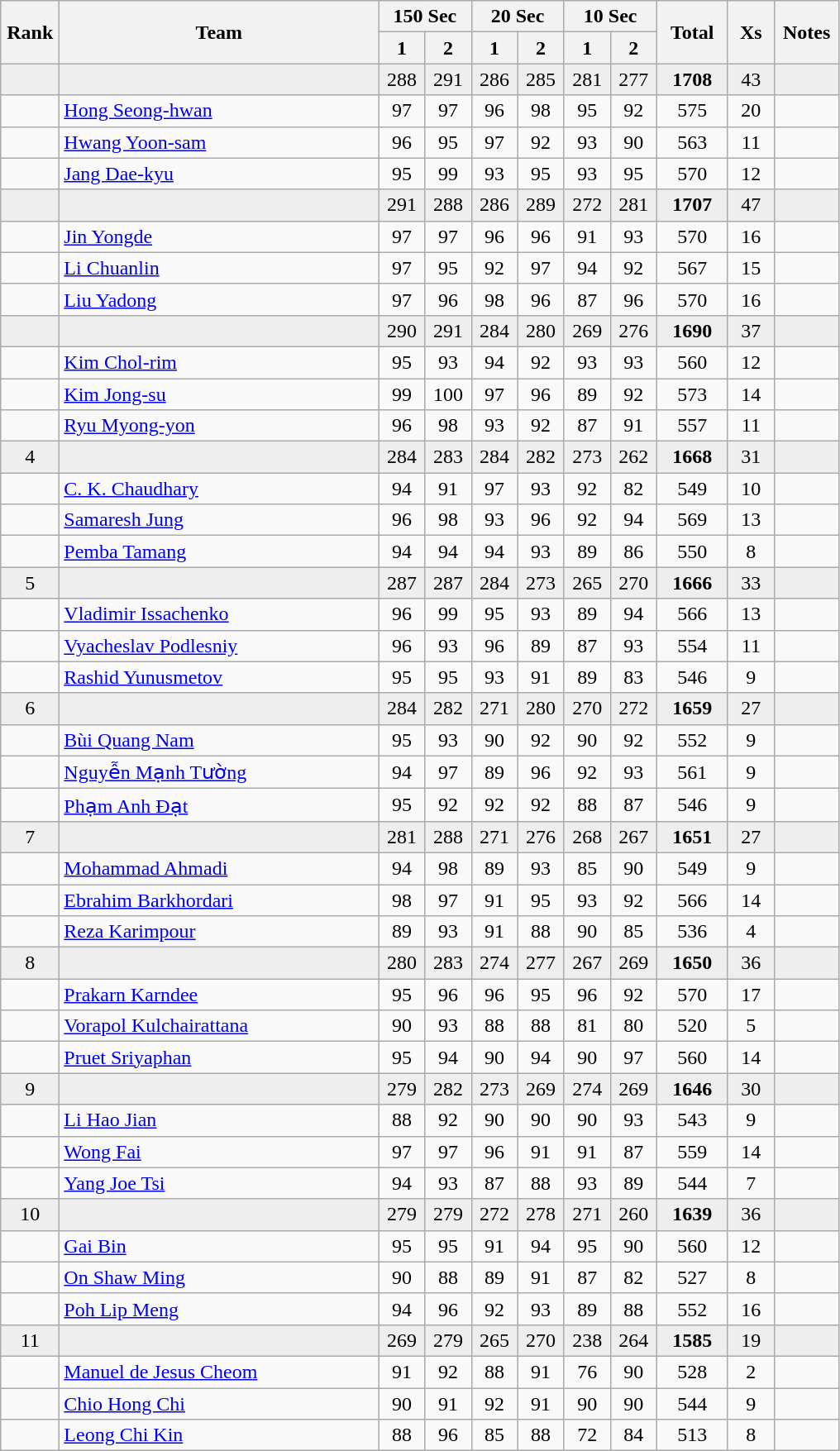<table class="wikitable" style="text-align:center">
<tr>
<th rowspan=2 width=40>Rank</th>
<th rowspan=2 width=250>Team</th>
<th colspan=2>150 Sec</th>
<th colspan=2>20 Sec</th>
<th colspan=2>10 Sec</th>
<th rowspan=2 width=50>Total</th>
<th rowspan=2 width=30>Xs</th>
<th rowspan=2 width=45>Notes</th>
</tr>
<tr>
<th width=30>1</th>
<th width=30>2</th>
<th width=30>1</th>
<th width=30>2</th>
<th width=30>1</th>
<th width=30>2</th>
</tr>
<tr bgcolor=eeeeee>
<td></td>
<td align=left></td>
<td>288</td>
<td>291</td>
<td>286</td>
<td>285</td>
<td>281</td>
<td>277</td>
<td><strong>1708</strong></td>
<td>43</td>
<td></td>
</tr>
<tr>
<td></td>
<td align=left><a href='#'>Hong Seong-hwan</a></td>
<td>97</td>
<td>97</td>
<td>96</td>
<td>98</td>
<td>95</td>
<td>92</td>
<td>575</td>
<td>20</td>
<td></td>
</tr>
<tr>
<td></td>
<td align=left><a href='#'>Hwang Yoon-sam</a></td>
<td>96</td>
<td>95</td>
<td>97</td>
<td>92</td>
<td>93</td>
<td>90</td>
<td>563</td>
<td>11</td>
<td></td>
</tr>
<tr>
<td></td>
<td align=left><a href='#'>Jang Dae-kyu</a></td>
<td>95</td>
<td>99</td>
<td>93</td>
<td>95</td>
<td>93</td>
<td>95</td>
<td>570</td>
<td>12</td>
<td></td>
</tr>
<tr bgcolor=eeeeee>
<td></td>
<td align=left></td>
<td>291</td>
<td>288</td>
<td>286</td>
<td>289</td>
<td>272</td>
<td>281</td>
<td><strong>1707</strong></td>
<td>47</td>
<td></td>
</tr>
<tr>
<td></td>
<td align=left><a href='#'>Jin Yongde</a></td>
<td>97</td>
<td>97</td>
<td>96</td>
<td>96</td>
<td>91</td>
<td>93</td>
<td>570</td>
<td>16</td>
<td></td>
</tr>
<tr>
<td></td>
<td align=left><a href='#'>Li Chuanlin</a></td>
<td>97</td>
<td>95</td>
<td>92</td>
<td>97</td>
<td>94</td>
<td>92</td>
<td>567</td>
<td>15</td>
<td></td>
</tr>
<tr>
<td></td>
<td align=left><a href='#'>Liu Yadong</a></td>
<td>97</td>
<td>96</td>
<td>98</td>
<td>96</td>
<td>87</td>
<td>96</td>
<td>570</td>
<td>16</td>
<td></td>
</tr>
<tr bgcolor=eeeeee>
<td></td>
<td align=left></td>
<td>290</td>
<td>291</td>
<td>284</td>
<td>280</td>
<td>269</td>
<td>276</td>
<td><strong>1690</strong></td>
<td>37</td>
<td></td>
</tr>
<tr>
<td></td>
<td align=left><a href='#'>Kim Chol-rim</a></td>
<td>95</td>
<td>93</td>
<td>94</td>
<td>92</td>
<td>93</td>
<td>93</td>
<td>560</td>
<td>12</td>
<td></td>
</tr>
<tr>
<td></td>
<td align=left><a href='#'>Kim Jong-su</a></td>
<td>99</td>
<td>100</td>
<td>97</td>
<td>96</td>
<td>89</td>
<td>92</td>
<td>573</td>
<td>14</td>
<td></td>
</tr>
<tr>
<td></td>
<td align=left><a href='#'>Ryu Myong-yon</a></td>
<td>96</td>
<td>98</td>
<td>93</td>
<td>92</td>
<td>87</td>
<td>91</td>
<td>557</td>
<td>11</td>
<td></td>
</tr>
<tr bgcolor=eeeeee>
<td>4</td>
<td align=left></td>
<td>284</td>
<td>283</td>
<td>284</td>
<td>282</td>
<td>273</td>
<td>262</td>
<td><strong>1668</strong></td>
<td>31</td>
<td></td>
</tr>
<tr>
<td></td>
<td align=left><a href='#'>C. K. Chaudhary</a></td>
<td>94</td>
<td>91</td>
<td>97</td>
<td>93</td>
<td>92</td>
<td>82</td>
<td>549</td>
<td>10</td>
<td></td>
</tr>
<tr>
<td></td>
<td align=left><a href='#'>Samaresh Jung</a></td>
<td>96</td>
<td>98</td>
<td>93</td>
<td>96</td>
<td>92</td>
<td>94</td>
<td>569</td>
<td>13</td>
<td></td>
</tr>
<tr>
<td></td>
<td align=left><a href='#'>Pemba Tamang</a></td>
<td>94</td>
<td>94</td>
<td>94</td>
<td>93</td>
<td>89</td>
<td>86</td>
<td>550</td>
<td>8</td>
<td></td>
</tr>
<tr bgcolor=eeeeee>
<td>5</td>
<td align=left></td>
<td>287</td>
<td>287</td>
<td>284</td>
<td>273</td>
<td>265</td>
<td>270</td>
<td><strong>1666</strong></td>
<td>33</td>
<td></td>
</tr>
<tr>
<td></td>
<td align=left><a href='#'>Vladimir Issachenko</a></td>
<td>96</td>
<td>99</td>
<td>95</td>
<td>93</td>
<td>89</td>
<td>94</td>
<td>566</td>
<td>13</td>
<td></td>
</tr>
<tr>
<td></td>
<td align=left><a href='#'>Vyacheslav Podlesniy</a></td>
<td>96</td>
<td>93</td>
<td>96</td>
<td>89</td>
<td>87</td>
<td>93</td>
<td>554</td>
<td>11</td>
<td></td>
</tr>
<tr>
<td></td>
<td align=left><a href='#'>Rashid Yunusmetov</a></td>
<td>95</td>
<td>95</td>
<td>93</td>
<td>91</td>
<td>89</td>
<td>83</td>
<td>546</td>
<td>9</td>
<td></td>
</tr>
<tr bgcolor=eeeeee>
<td>6</td>
<td align=left></td>
<td>284</td>
<td>282</td>
<td>271</td>
<td>280</td>
<td>270</td>
<td>272</td>
<td><strong>1659</strong></td>
<td>27</td>
<td></td>
</tr>
<tr>
<td></td>
<td align=left><a href='#'>Bùi Quang Nam</a></td>
<td>95</td>
<td>93</td>
<td>90</td>
<td>92</td>
<td>90</td>
<td>92</td>
<td>552</td>
<td>9</td>
<td></td>
</tr>
<tr>
<td></td>
<td align=left><a href='#'>Nguyễn Mạnh Tường</a></td>
<td>94</td>
<td>97</td>
<td>89</td>
<td>96</td>
<td>92</td>
<td>93</td>
<td>561</td>
<td>9</td>
<td></td>
</tr>
<tr>
<td></td>
<td align=left><a href='#'>Phạm Anh Đạt</a></td>
<td>95</td>
<td>92</td>
<td>92</td>
<td>92</td>
<td>88</td>
<td>87</td>
<td>546</td>
<td>9</td>
<td></td>
</tr>
<tr bgcolor=eeeeee>
<td>7</td>
<td align=left></td>
<td>281</td>
<td>288</td>
<td>271</td>
<td>276</td>
<td>268</td>
<td>267</td>
<td><strong>1651</strong></td>
<td>27</td>
<td></td>
</tr>
<tr>
<td></td>
<td align=left><a href='#'>Mohammad Ahmadi</a></td>
<td>94</td>
<td>98</td>
<td>89</td>
<td>93</td>
<td>85</td>
<td>90</td>
<td>549</td>
<td>9</td>
<td></td>
</tr>
<tr>
<td></td>
<td align=left><a href='#'>Ebrahim Barkhordari</a></td>
<td>98</td>
<td>97</td>
<td>91</td>
<td>95</td>
<td>93</td>
<td>92</td>
<td>566</td>
<td>14</td>
<td></td>
</tr>
<tr>
<td></td>
<td align=left><a href='#'>Reza Karimpour</a></td>
<td>89</td>
<td>93</td>
<td>91</td>
<td>88</td>
<td>90</td>
<td>85</td>
<td>536</td>
<td>4</td>
<td></td>
</tr>
<tr bgcolor=eeeeee>
<td>8</td>
<td align=left></td>
<td>280</td>
<td>283</td>
<td>274</td>
<td>277</td>
<td>267</td>
<td>269</td>
<td><strong>1650</strong></td>
<td>36</td>
<td></td>
</tr>
<tr>
<td></td>
<td align=left><a href='#'>Prakarn Karndee</a></td>
<td>95</td>
<td>96</td>
<td>96</td>
<td>95</td>
<td>96</td>
<td>92</td>
<td>570</td>
<td>17</td>
<td></td>
</tr>
<tr>
<td></td>
<td align=left><a href='#'>Vorapol Kulchairattana</a></td>
<td>90</td>
<td>93</td>
<td>88</td>
<td>88</td>
<td>81</td>
<td>80</td>
<td>520</td>
<td>5</td>
<td></td>
</tr>
<tr>
<td></td>
<td align=left><a href='#'>Pruet Sriyaphan</a></td>
<td>95</td>
<td>94</td>
<td>90</td>
<td>94</td>
<td>90</td>
<td>97</td>
<td>560</td>
<td>14</td>
<td></td>
</tr>
<tr bgcolor=eeeeee>
<td>9</td>
<td align=left></td>
<td>279</td>
<td>282</td>
<td>273</td>
<td>269</td>
<td>274</td>
<td>269</td>
<td><strong>1646</strong></td>
<td>30</td>
<td></td>
</tr>
<tr>
<td></td>
<td align=left><a href='#'>Li Hao Jian</a></td>
<td>88</td>
<td>92</td>
<td>90</td>
<td>90</td>
<td>90</td>
<td>93</td>
<td>543</td>
<td>9</td>
<td></td>
</tr>
<tr>
<td></td>
<td align=left><a href='#'>Wong Fai</a></td>
<td>97</td>
<td>97</td>
<td>96</td>
<td>91</td>
<td>91</td>
<td>87</td>
<td>559</td>
<td>14</td>
<td></td>
</tr>
<tr>
<td></td>
<td align=left><a href='#'>Yang Joe Tsi</a></td>
<td>94</td>
<td>93</td>
<td>87</td>
<td>88</td>
<td>93</td>
<td>89</td>
<td>544</td>
<td>7</td>
<td></td>
</tr>
<tr bgcolor=eeeeee>
<td>10</td>
<td align=left></td>
<td>279</td>
<td>279</td>
<td>272</td>
<td>278</td>
<td>271</td>
<td>260</td>
<td><strong>1639</strong></td>
<td>36</td>
<td></td>
</tr>
<tr>
<td></td>
<td align=left><a href='#'>Gai Bin</a></td>
<td>95</td>
<td>95</td>
<td>91</td>
<td>94</td>
<td>95</td>
<td>90</td>
<td>560</td>
<td>12</td>
<td></td>
</tr>
<tr>
<td></td>
<td align=left><a href='#'>On Shaw Ming</a></td>
<td>90</td>
<td>88</td>
<td>89</td>
<td>91</td>
<td>87</td>
<td>82</td>
<td>527</td>
<td>8</td>
<td></td>
</tr>
<tr>
<td></td>
<td align=left><a href='#'>Poh Lip Meng</a></td>
<td>94</td>
<td>96</td>
<td>92</td>
<td>93</td>
<td>89</td>
<td>88</td>
<td>552</td>
<td>16</td>
<td></td>
</tr>
<tr bgcolor=eeeeee>
<td>11</td>
<td align=left></td>
<td>269</td>
<td>279</td>
<td>265</td>
<td>270</td>
<td>238</td>
<td>264</td>
<td><strong>1585</strong></td>
<td>19</td>
<td></td>
</tr>
<tr>
<td></td>
<td align=left><a href='#'>Manuel de Jesus Cheom</a></td>
<td>91</td>
<td>92</td>
<td>88</td>
<td>91</td>
<td>76</td>
<td>90</td>
<td>528</td>
<td>2</td>
<td></td>
</tr>
<tr>
<td></td>
<td align=left><a href='#'>Chio Hong Chi</a></td>
<td>90</td>
<td>91</td>
<td>92</td>
<td>91</td>
<td>90</td>
<td>90</td>
<td>544</td>
<td>9</td>
<td></td>
</tr>
<tr>
<td></td>
<td align=left><a href='#'>Leong Chi Kin</a></td>
<td>88</td>
<td>96</td>
<td>85</td>
<td>88</td>
<td>72</td>
<td>84</td>
<td>513</td>
<td>8</td>
<td></td>
</tr>
</table>
